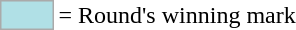<table>
<tr>
<td style="background:#b0e0e6; border:1px solid #aaa; width:2em;"></td>
<td>= Round's winning mark</td>
</tr>
</table>
